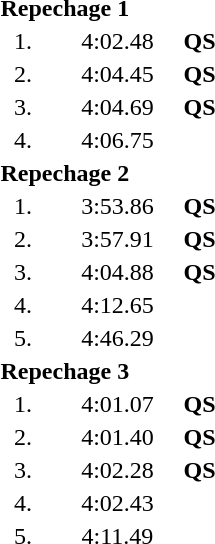<table style="text-align:center">
<tr>
<td colspan=4 align=left><strong>Repechage 1</strong></td>
</tr>
<tr>
<td width=30>1.</td>
<td align=left></td>
<td width=80>4:02.48</td>
<td><strong>QS</strong></td>
</tr>
<tr>
<td>2.</td>
<td align=left></td>
<td>4:04.45</td>
<td><strong>QS</strong></td>
</tr>
<tr>
<td>3.</td>
<td align=left></td>
<td>4:04.69</td>
<td><strong>QS</strong></td>
</tr>
<tr>
<td>4.</td>
<td align=left></td>
<td>4:06.75</td>
<td></td>
</tr>
<tr>
<td colspan=4 align=left><strong>Repechage 2</strong></td>
</tr>
<tr>
<td>1.</td>
<td align=left></td>
<td>3:53.86</td>
<td><strong>QS</strong></td>
</tr>
<tr>
<td>2.</td>
<td align=left></td>
<td>3:57.91</td>
<td><strong>QS</strong></td>
</tr>
<tr>
<td>3.</td>
<td align=left></td>
<td>4:04.88</td>
<td><strong>QS</strong></td>
</tr>
<tr>
<td>4.</td>
<td align=left></td>
<td>4:12.65</td>
<td></td>
</tr>
<tr>
<td>5.</td>
<td align=left></td>
<td>4:46.29</td>
<td></td>
</tr>
<tr>
<td colspan=4 align=left><strong>Repechage 3</strong></td>
</tr>
<tr>
<td>1.</td>
<td align=left></td>
<td>4:01.07</td>
<td><strong>QS</strong></td>
</tr>
<tr>
<td>2.</td>
<td align=left></td>
<td>4:01.40</td>
<td><strong>QS</strong></td>
</tr>
<tr>
<td>3.</td>
<td align=left></td>
<td>4:02.28</td>
<td><strong>QS</strong></td>
</tr>
<tr>
<td>4.</td>
<td align=left></td>
<td>4:02.43</td>
<td></td>
</tr>
<tr>
<td>5.</td>
<td align=left></td>
<td>4:11.49</td>
<td></td>
</tr>
</table>
